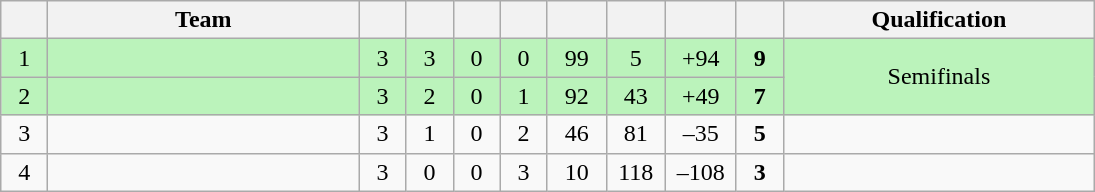<table class="wikitable" style="text-align:center;">
<tr>
<th style="width:1.5em;"></th>
<th style="width:12.5em">Team</th>
<th style="width:1.5em;"></th>
<th style="width:1.5em;"></th>
<th style="width:1.5em;"></th>
<th style="width:1.5em;"></th>
<th style="width:2.0em;"></th>
<th style="width:2.0em;"></th>
<th style="width:2.5em;"></th>
<th style="width:1.5em;"></th>
<th style="width:12.5em">Qualification</th>
</tr>
<tr bgcolor="#bbf3bb">
<td>1</td>
<td align="left"></td>
<td>3</td>
<td>3</td>
<td>0</td>
<td>0</td>
<td>99</td>
<td>5</td>
<td>+94</td>
<td><strong>9</strong></td>
<td rowspan=2>Semifinals</td>
</tr>
<tr bgcolor="#bbf3bb">
<td>2</td>
<td align="left"></td>
<td>3</td>
<td>2</td>
<td>0</td>
<td>1</td>
<td>92</td>
<td>43</td>
<td>+49</td>
<td><strong>7</strong></td>
</tr>
<tr>
<td>3</td>
<td align="left"></td>
<td>3</td>
<td>1</td>
<td>0</td>
<td>2</td>
<td>46</td>
<td>81</td>
<td>–35</td>
<td><strong>5</strong></td>
</tr>
<tr>
<td>4</td>
<td align=left></td>
<td>3</td>
<td>0</td>
<td>0</td>
<td>3</td>
<td>10</td>
<td>118</td>
<td>–108</td>
<td><strong>3</strong></td>
<td></td>
</tr>
</table>
